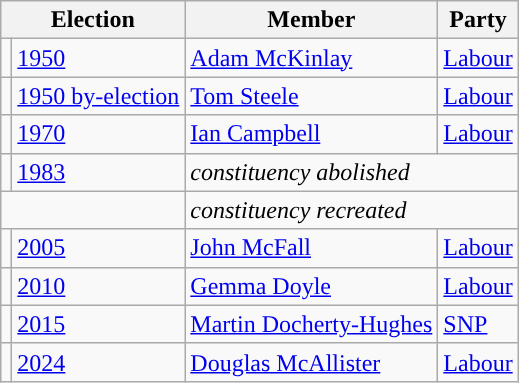<table class="wikitable">
<tr>
<th colspan="2">Election</th>
<th>Member</th>
<th>Party</th>
</tr>
<tr>
<td style="color:inherit;background-color: "></td>
<td><a href='#'>1950</a></td>
<td><a href='#'>Adam McKinlay</a></td>
<td><a href='#'>Labour</a></td>
</tr>
<tr>
<td style="color:inherit;background-color: "></td>
<td><a href='#'>1950 by-election</a></td>
<td><a href='#'>Tom Steele</a></td>
<td><a href='#'>Labour</a></td>
</tr>
<tr>
<td style="color:inherit;background-color: "></td>
<td><a href='#'>1970</a></td>
<td><a href='#'>Ian Campbell</a></td>
<td><a href='#'>Labour</a></td>
</tr>
<tr>
<td></td>
<td><a href='#'>1983</a></td>
<td colspan="2"><em>constituency abolished</em></td>
</tr>
<tr>
<td colspan="2" style="text-align:center;"></td>
<td colspan="2"><em>constituency recreated</em></td>
</tr>
<tr>
<td style="color:inherit;background-color: "></td>
<td><a href='#'>2005</a></td>
<td><a href='#'>John McFall</a></td>
<td><a href='#'>Labour</a></td>
</tr>
<tr>
<td style="color:inherit;background-color: "></td>
<td><a href='#'>2010</a></td>
<td><a href='#'>Gemma Doyle</a></td>
<td><a href='#'>Labour</a></td>
</tr>
<tr>
<td style="color:inherit;background-color: "></td>
<td><a href='#'>2015</a></td>
<td><a href='#'>Martin Docherty-Hughes</a></td>
<td><a href='#'>SNP</a></td>
</tr>
<tr>
<td style="color:inherit;background-color: "></td>
<td><a href='#'>2024</a></td>
<td><a href='#'>Douglas McAllister</a></td>
<td><a href='#'>Labour</a></td>
</tr>
</table>
